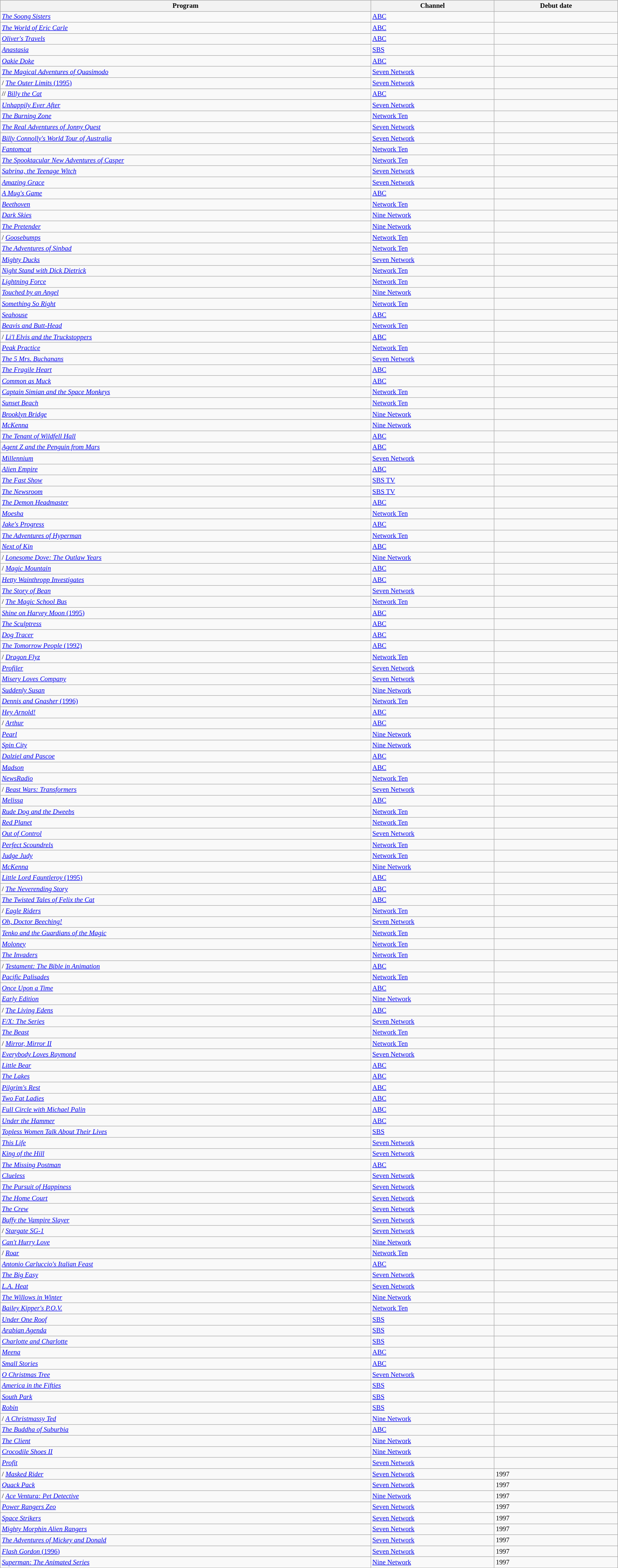<table class="wikitable sortable" width="100%" style="font-size:87%;">
<tr bgcolor="#efefef">
<th width=60%>Program</th>
<th width=20%>Channel</th>
<th width=20%>Debut date</th>
</tr>
<tr>
<td> <em><a href='#'>The Soong Sisters</a></em></td>
<td><a href='#'>ABC</a></td>
<td></td>
</tr>
<tr>
<td> <em><a href='#'>The World of Eric Carle</a></em></td>
<td><a href='#'>ABC</a></td>
<td></td>
</tr>
<tr>
<td> <em><a href='#'>Oliver's Travels</a></em></td>
<td><a href='#'>ABC</a></td>
<td></td>
</tr>
<tr>
<td> <em><a href='#'>Anastasia</a></em></td>
<td><a href='#'>SBS</a></td>
<td></td>
</tr>
<tr>
<td> <em><a href='#'>Oakie Doke</a></em></td>
<td><a href='#'>ABC</a></td>
<td></td>
</tr>
<tr>
<td> <em><a href='#'>The Magical Adventures of Quasimodo</a></em></td>
<td><a href='#'>Seven Network</a></td>
<td></td>
</tr>
<tr>
<td>/ <a href='#'><em>The Outer Limits</em> (1995)</a></td>
<td><a href='#'>Seven Network</a></td>
<td></td>
</tr>
<tr>
<td>// <em><a href='#'>Billy the Cat</a></em></td>
<td><a href='#'>ABC</a></td>
<td></td>
</tr>
<tr>
<td> <em><a href='#'>Unhappily Ever After</a></em></td>
<td><a href='#'>Seven Network</a></td>
<td></td>
</tr>
<tr>
<td> <em><a href='#'>The Burning Zone</a></em></td>
<td><a href='#'>Network Ten</a></td>
<td></td>
</tr>
<tr>
<td> <em><a href='#'>The Real Adventures of Jonny Quest</a></em></td>
<td><a href='#'>Seven Network</a></td>
<td></td>
</tr>
<tr>
<td> <em><a href='#'>Billy Connolly's World Tour of Australia</a></em></td>
<td><a href='#'>Seven Network</a></td>
<td></td>
</tr>
<tr>
<td> <em><a href='#'>Fantomcat</a></em></td>
<td><a href='#'>Network Ten</a></td>
<td></td>
</tr>
<tr>
<td> <em><a href='#'>The Spooktacular New Adventures of Casper</a></em></td>
<td><a href='#'>Network Ten</a></td>
<td></td>
</tr>
<tr>
<td> <em><a href='#'>Sabrina, the Teenage Witch</a></em></td>
<td><a href='#'>Seven Network</a></td>
<td></td>
</tr>
<tr>
<td> <em><a href='#'>Amazing Grace</a></em></td>
<td><a href='#'>Seven Network</a></td>
<td></td>
</tr>
<tr>
<td> <em><a href='#'>A Mug's Game</a></em></td>
<td><a href='#'>ABC</a></td>
<td></td>
</tr>
<tr>
<td> <em><a href='#'>Beethoven</a></em></td>
<td><a href='#'>Network Ten</a></td>
<td></td>
</tr>
<tr>
<td> <em><a href='#'>Dark Skies</a></em></td>
<td><a href='#'>Nine Network</a></td>
<td></td>
</tr>
<tr>
<td> <em><a href='#'>The Pretender</a></em></td>
<td><a href='#'>Nine Network</a></td>
<td></td>
</tr>
<tr>
<td>/ <em><a href='#'>Goosebumps</a></em></td>
<td><a href='#'>Network Ten</a></td>
<td></td>
</tr>
<tr>
<td> <em><a href='#'>The Adventures of Sinbad</a></em></td>
<td><a href='#'>Network Ten</a></td>
<td></td>
</tr>
<tr>
<td> <em><a href='#'>Mighty Ducks</a></em></td>
<td><a href='#'>Seven Network</a></td>
<td></td>
</tr>
<tr>
<td> <em><a href='#'>Night Stand with Dick Dietrick</a></em></td>
<td><a href='#'>Network Ten</a></td>
<td></td>
</tr>
<tr>
<td> <em><a href='#'>Lightning Force</a></em></td>
<td><a href='#'>Network Ten</a></td>
<td></td>
</tr>
<tr>
<td> <em><a href='#'>Touched by an Angel</a></em></td>
<td><a href='#'>Nine Network</a></td>
<td></td>
</tr>
<tr>
<td> <em><a href='#'>Something So Right</a></em></td>
<td><a href='#'>Network Ten</a></td>
<td></td>
</tr>
<tr>
<td> <em><a href='#'>Seahouse</a></em></td>
<td><a href='#'>ABC</a></td>
<td></td>
</tr>
<tr>
<td> <em><a href='#'>Beavis and Butt-Head</a></em></td>
<td><a href='#'>Network Ten</a></td>
<td></td>
</tr>
<tr>
<td>/ <em><a href='#'>Li'l Elvis and the Truckstoppers</a></em></td>
<td><a href='#'>ABC</a></td>
<td></td>
</tr>
<tr>
<td> <em><a href='#'>Peak Practice</a></em></td>
<td><a href='#'>Network Ten</a></td>
<td></td>
</tr>
<tr>
<td> <em><a href='#'>The 5 Mrs. Buchanans</a></em></td>
<td><a href='#'>Seven Network</a></td>
<td></td>
</tr>
<tr>
<td> <em><a href='#'>The Fragile Heart</a></em></td>
<td><a href='#'>ABC</a></td>
<td></td>
</tr>
<tr>
<td> <em><a href='#'>Common as Muck</a></em></td>
<td><a href='#'>ABC</a></td>
<td></td>
</tr>
<tr>
<td> <em><a href='#'>Captain Simian and the Space Monkeys</a></em></td>
<td><a href='#'>Network Ten</a></td>
<td></td>
</tr>
<tr>
<td> <em><a href='#'>Sunset Beach</a></em></td>
<td><a href='#'>Network Ten</a></td>
<td></td>
</tr>
<tr>
<td> <em><a href='#'>Brooklyn Bridge</a></em></td>
<td><a href='#'>Nine Network</a></td>
<td></td>
</tr>
<tr>
<td> <em><a href='#'>McKenna</a></em></td>
<td><a href='#'>Nine Network</a></td>
<td></td>
</tr>
<tr>
<td> <em><a href='#'>The Tenant of Wildfell Hall</a></em></td>
<td><a href='#'>ABC</a></td>
<td></td>
</tr>
<tr>
<td> <em><a href='#'>Agent Z and the Penguin from Mars</a></em></td>
<td><a href='#'>ABC</a></td>
<td></td>
</tr>
<tr>
<td> <em><a href='#'>Millennium</a></em></td>
<td><a href='#'>Seven Network</a></td>
<td></td>
</tr>
<tr>
<td> <em><a href='#'>Alien Empire</a></em></td>
<td><a href='#'>ABC</a></td>
<td></td>
</tr>
<tr>
<td> <em><a href='#'>The Fast Show</a></em></td>
<td><a href='#'>SBS TV</a></td>
<td></td>
</tr>
<tr>
<td> <em><a href='#'>The Newsroom</a></em></td>
<td><a href='#'>SBS TV</a></td>
<td></td>
</tr>
<tr>
<td> <em><a href='#'>The Demon Headmaster</a></em></td>
<td><a href='#'>ABC</a></td>
<td></td>
</tr>
<tr>
<td> <em><a href='#'>Moesha</a></em></td>
<td><a href='#'>Network Ten</a></td>
<td></td>
</tr>
<tr>
<td> <em><a href='#'>Jake's Progress</a></em></td>
<td><a href='#'>ABC</a></td>
<td></td>
</tr>
<tr>
<td> <em><a href='#'>The Adventures of Hyperman</a></em></td>
<td><a href='#'>Network Ten</a></td>
<td></td>
</tr>
<tr>
<td> <em><a href='#'>Next of Kin</a></em></td>
<td><a href='#'>ABC</a></td>
<td></td>
</tr>
<tr>
<td>/ <em><a href='#'>Lonesome Dove: The Outlaw Years</a></em></td>
<td><a href='#'>Nine Network</a></td>
<td></td>
</tr>
<tr>
<td>/ <em><a href='#'>Magic Mountain</a></em></td>
<td><a href='#'>ABC</a></td>
<td></td>
</tr>
<tr>
<td> <em><a href='#'>Hetty Wainthropp Investigates</a></em></td>
<td><a href='#'>ABC</a></td>
<td></td>
</tr>
<tr>
<td> <em><a href='#'>The Story of Bean</a></em></td>
<td><a href='#'>Seven Network</a></td>
<td></td>
</tr>
<tr>
<td>/ <em><a href='#'>The Magic School Bus</a></em></td>
<td><a href='#'>Network Ten</a></td>
<td></td>
</tr>
<tr>
<td> <a href='#'><em>Shine on Harvey Moon</em> (1995)</a></td>
<td><a href='#'>ABC</a></td>
<td></td>
</tr>
<tr>
<td> <em><a href='#'>The Sculptress</a></em></td>
<td><a href='#'>ABC</a></td>
<td></td>
</tr>
<tr>
<td> <em><a href='#'>Dog Tracer</a></em></td>
<td><a href='#'>ABC</a></td>
<td></td>
</tr>
<tr>
<td> <a href='#'><em>The Tomorrow People</em> (1992)</a></td>
<td><a href='#'>ABC</a></td>
<td></td>
</tr>
<tr>
<td>/ <em><a href='#'>Dragon Flyz</a></em></td>
<td><a href='#'>Network Ten</a></td>
<td></td>
</tr>
<tr>
<td> <em><a href='#'>Profiler</a></em></td>
<td><a href='#'>Seven Network</a></td>
<td></td>
</tr>
<tr>
<td> <em><a href='#'>Misery Loves Company</a></em></td>
<td><a href='#'>Seven Network</a></td>
<td></td>
</tr>
<tr>
<td> <em><a href='#'>Suddenly Susan</a></em></td>
<td><a href='#'>Nine Network</a></td>
<td></td>
</tr>
<tr>
<td> <a href='#'><em>Dennis and Gnasher</em> (1996)</a></td>
<td><a href='#'>Network Ten</a></td>
<td></td>
</tr>
<tr>
<td> <em><a href='#'>Hey Arnold!</a></em></td>
<td><a href='#'>ABC</a></td>
<td></td>
</tr>
<tr>
<td>/ <em><a href='#'>Arthur</a></em></td>
<td><a href='#'>ABC</a></td>
<td></td>
</tr>
<tr>
<td> <em><a href='#'>Pearl</a></em></td>
<td><a href='#'>Nine Network</a></td>
<td></td>
</tr>
<tr>
<td> <em><a href='#'>Spin City</a></em></td>
<td><a href='#'>Nine Network</a></td>
<td></td>
</tr>
<tr>
<td> <em><a href='#'>Dalziel and Pascoe</a></em></td>
<td><a href='#'>ABC</a></td>
<td></td>
</tr>
<tr>
<td> <em><a href='#'>Madson</a></em></td>
<td><a href='#'>ABC</a></td>
<td></td>
</tr>
<tr>
<td> <em><a href='#'>NewsRadio</a></em></td>
<td><a href='#'>Network Ten</a></td>
<td></td>
</tr>
<tr>
<td>/ <em><a href='#'>Beast Wars: Transformers</a></em></td>
<td><a href='#'>Seven Network</a></td>
<td></td>
</tr>
<tr>
<td> <em><a href='#'>Melissa</a></em></td>
<td><a href='#'>ABC</a></td>
<td></td>
</tr>
<tr>
<td> <em><a href='#'>Rude Dog and the Dweebs</a></em></td>
<td><a href='#'>Network Ten</a></td>
<td></td>
</tr>
<tr>
<td> <em><a href='#'>Red Planet</a></em></td>
<td><a href='#'>Network Ten</a></td>
<td></td>
</tr>
<tr>
<td> <em><a href='#'>Out of Control</a></em></td>
<td><a href='#'>Seven Network</a></td>
<td></td>
</tr>
<tr>
<td> <em><a href='#'>Perfect Scoundrels</a></em></td>
<td><a href='#'>Network Ten</a></td>
<td></td>
</tr>
<tr>
<td> <em><a href='#'>Judge Judy</a></em></td>
<td><a href='#'>Network Ten</a></td>
<td></td>
</tr>
<tr>
<td> <em><a href='#'>McKenna</a></em></td>
<td><a href='#'>Nine Network</a></td>
<td></td>
</tr>
<tr>
<td> <a href='#'><em>Little Lord Fauntleroy</em> (1995)</a></td>
<td><a href='#'>ABC</a></td>
<td></td>
</tr>
<tr>
<td>/ <em><a href='#'>The Neverending Story</a></em></td>
<td><a href='#'>ABC</a></td>
<td></td>
</tr>
<tr>
<td> <em><a href='#'>The Twisted Tales of Felix the Cat</a></em></td>
<td><a href='#'>ABC</a></td>
<td></td>
</tr>
<tr>
<td>/ <em><a href='#'>Eagle Riders</a></em></td>
<td><a href='#'>Network Ten</a></td>
<td></td>
</tr>
<tr>
<td> <em><a href='#'>Oh, Doctor Beeching!</a></em></td>
<td><a href='#'>Seven Network</a></td>
<td></td>
</tr>
<tr>
<td> <em><a href='#'>Tenko and the Guardians of the Magic</a></em></td>
<td><a href='#'>Network Ten</a></td>
<td></td>
</tr>
<tr>
<td> <em><a href='#'>Moloney</a></em></td>
<td><a href='#'>Network Ten</a></td>
<td></td>
</tr>
<tr>
<td> <em><a href='#'>The Invaders</a></em></td>
<td><a href='#'>Network Ten</a></td>
<td></td>
</tr>
<tr>
<td>/ <em><a href='#'>Testament: The Bible in Animation</a></em></td>
<td><a href='#'>ABC</a></td>
<td></td>
</tr>
<tr>
<td> <em><a href='#'>Pacific Palisades</a></em></td>
<td><a href='#'>Network Ten</a></td>
<td></td>
</tr>
<tr>
<td> <em><a href='#'>Once Upon a Time</a></em></td>
<td><a href='#'>ABC</a></td>
<td></td>
</tr>
<tr>
<td> <em><a href='#'>Early Edition</a></em></td>
<td><a href='#'>Nine Network</a></td>
<td></td>
</tr>
<tr>
<td>/ <em><a href='#'>The Living Edens</a></em></td>
<td><a href='#'>ABC</a></td>
<td></td>
</tr>
<tr>
<td> <em><a href='#'>F/X: The Series</a></em></td>
<td><a href='#'>Seven Network</a></td>
<td></td>
</tr>
<tr>
<td> <em><a href='#'>The Beast</a></em></td>
<td><a href='#'>Network Ten</a></td>
<td></td>
</tr>
<tr>
<td>/ <em><a href='#'>Mirror, Mirror II</a></em></td>
<td><a href='#'>Network Ten</a></td>
<td></td>
</tr>
<tr>
<td> <em><a href='#'>Everybody Loves Raymond</a></em></td>
<td><a href='#'>Seven Network</a></td>
<td></td>
</tr>
<tr>
<td> <em><a href='#'>Little Bear</a></em></td>
<td><a href='#'>ABC</a></td>
<td></td>
</tr>
<tr>
<td> <em><a href='#'>The Lakes</a></em></td>
<td><a href='#'>ABC</a></td>
<td></td>
</tr>
<tr>
<td> <em><a href='#'>Pilgrim's Rest</a></em></td>
<td><a href='#'>ABC</a></td>
<td></td>
</tr>
<tr>
<td> <em><a href='#'>Two Fat Ladies</a></em></td>
<td><a href='#'>ABC</a></td>
<td></td>
</tr>
<tr>
<td> <em><a href='#'>Full Circle with Michael Palin</a></em></td>
<td><a href='#'>ABC</a></td>
<td></td>
</tr>
<tr>
<td> <em><a href='#'>Under the Hammer</a></em></td>
<td><a href='#'>ABC</a></td>
<td></td>
</tr>
<tr>
<td> <em><a href='#'>Topless Women Talk About Their Lives</a></em></td>
<td><a href='#'>SBS</a></td>
<td></td>
</tr>
<tr>
<td> <em><a href='#'>This Life</a></em></td>
<td><a href='#'>Seven Network</a></td>
<td></td>
</tr>
<tr>
<td> <em><a href='#'>King of the Hill</a></em></td>
<td><a href='#'>Seven Network</a></td>
<td></td>
</tr>
<tr>
<td> <em><a href='#'>The Missing Postman</a></em></td>
<td><a href='#'>ABC</a></td>
<td></td>
</tr>
<tr>
<td> <em><a href='#'>Clueless</a></em></td>
<td><a href='#'>Seven Network</a></td>
<td></td>
</tr>
<tr>
<td> <em><a href='#'>The Pursuit of Happiness</a></em></td>
<td><a href='#'>Seven Network</a></td>
<td></td>
</tr>
<tr>
<td> <em><a href='#'>The Home Court</a></em></td>
<td><a href='#'>Seven Network</a></td>
<td></td>
</tr>
<tr>
<td> <em><a href='#'>The Crew</a></em></td>
<td><a href='#'>Seven Network</a></td>
<td></td>
</tr>
<tr>
<td> <em><a href='#'>Buffy the Vampire Slayer</a></em></td>
<td><a href='#'>Seven Network</a></td>
<td></td>
</tr>
<tr>
<td>/ <em><a href='#'>Stargate SG-1</a></em></td>
<td><a href='#'>Seven Network</a></td>
<td></td>
</tr>
<tr>
<td> <em><a href='#'>Can't Hurry Love</a></em></td>
<td><a href='#'>Nine Network</a></td>
<td></td>
</tr>
<tr>
<td>/ <em><a href='#'>Roar</a></em></td>
<td><a href='#'>Network Ten</a></td>
<td></td>
</tr>
<tr>
<td> <em><a href='#'>Antonio Carluccio's Italian Feast</a></em></td>
<td><a href='#'>ABC</a></td>
<td></td>
</tr>
<tr>
<td> <em><a href='#'>The Big Easy</a></em></td>
<td><a href='#'>Seven Network</a></td>
<td></td>
</tr>
<tr>
<td> <em><a href='#'>L.A. Heat</a></em></td>
<td><a href='#'>Seven Network</a></td>
<td></td>
</tr>
<tr>
<td> <em><a href='#'>The Willows in Winter</a></em></td>
<td><a href='#'>Nine Network</a></td>
<td></td>
</tr>
<tr>
<td> <em><a href='#'>Bailey Kipper's P.O.V.</a></em></td>
<td><a href='#'>Network Ten</a></td>
<td></td>
</tr>
<tr>
<td> <em><a href='#'>Under One Roof</a></em></td>
<td><a href='#'>SBS</a></td>
<td></td>
</tr>
<tr>
<td> <em><a href='#'>Arabian Agenda</a></em></td>
<td><a href='#'>SBS</a></td>
<td></td>
</tr>
<tr>
<td> <em><a href='#'>Charlotte and Charlotte</a></em></td>
<td><a href='#'>SBS</a></td>
<td></td>
</tr>
<tr>
<td> <em><a href='#'>Meena</a></em></td>
<td><a href='#'>ABC</a></td>
<td></td>
</tr>
<tr>
<td> <em><a href='#'>Small Stories</a></em></td>
<td><a href='#'>ABC</a></td>
<td></td>
</tr>
<tr>
<td> <em><a href='#'>O Christmas Tree</a></em></td>
<td><a href='#'>Seven Network</a></td>
<td></td>
</tr>
<tr>
<td> <em><a href='#'>America in the Fifties</a></em></td>
<td><a href='#'>SBS</a></td>
<td></td>
</tr>
<tr>
<td> <em><a href='#'>South Park</a></em></td>
<td><a href='#'>SBS</a></td>
<td></td>
</tr>
<tr>
<td> <em><a href='#'>Robin</a></em></td>
<td><a href='#'>SBS</a></td>
<td></td>
</tr>
<tr>
<td>/ <em><a href='#'>A Christmassy Ted</a></em></td>
<td><a href='#'>Nine Network</a></td>
<td></td>
</tr>
<tr>
<td> <em><a href='#'>The Buddha of Suburbia</a></em></td>
<td><a href='#'>ABC</a></td>
<td></td>
</tr>
<tr>
<td> <em><a href='#'>The Client</a></em></td>
<td><a href='#'>Nine Network</a></td>
<td></td>
</tr>
<tr>
<td> <em><a href='#'>Crocodile Shoes II</a></em></td>
<td><a href='#'>Nine Network</a></td>
<td></td>
</tr>
<tr>
<td> <em><a href='#'>Profit</a></em></td>
<td><a href='#'>Seven Network</a></td>
<td></td>
</tr>
<tr>
<td>/ <em><a href='#'>Masked Rider</a></em></td>
<td><a href='#'>Seven Network</a></td>
<td>1997</td>
</tr>
<tr>
<td> <em><a href='#'>Quack Pack</a></em></td>
<td><a href='#'>Seven Network</a></td>
<td>1997</td>
</tr>
<tr>
<td>/ <em><a href='#'>Ace Ventura: Pet Detective</a></em></td>
<td><a href='#'>Nine Network</a></td>
<td>1997</td>
</tr>
<tr>
<td> <em><a href='#'>Power Rangers Zeo</a></em></td>
<td><a href='#'>Seven Network</a></td>
<td>1997</td>
</tr>
<tr>
<td> <em><a href='#'>Space Strikers</a></em></td>
<td><a href='#'>Seven Network</a></td>
<td>1997</td>
</tr>
<tr>
<td> <em><a href='#'>Mighty Morphin Alien Rangers</a></em></td>
<td><a href='#'>Seven Network</a></td>
<td>1997</td>
</tr>
<tr>
<td> <em><a href='#'>The Adventures of Mickey and Donald</a></em></td>
<td><a href='#'>Seven Network</a></td>
<td>1997</td>
</tr>
<tr>
<td> <a href='#'><em>Flash Gordon</em> (1996)</a></td>
<td><a href='#'>Seven Network</a></td>
<td>1997</td>
</tr>
<tr>
<td> <em><a href='#'>Superman: The Animated Series</a></em></td>
<td><a href='#'>Nine Network</a></td>
<td>1997</td>
</tr>
</table>
